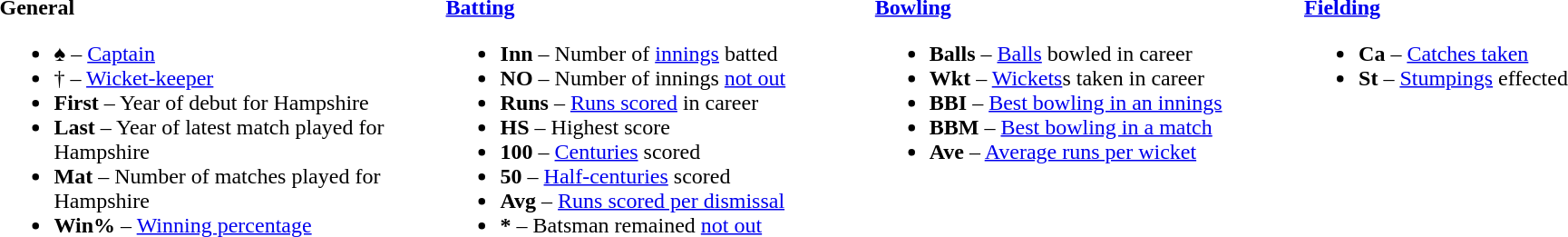<table>
<tr>
<td valign="top" style="width:26%"><br><strong>General</strong><ul><li>♠ – <a href='#'>Captain</a></li><li>† – <a href='#'>Wicket-keeper</a></li><li><strong>First</strong> – Year of debut for Hampshire</li><li><strong>Last</strong> – Year of latest match played for Hampshire</li><li><strong>Mat</strong> – Number of matches played for Hampshire</li><li><strong>Win%</strong> – <a href='#'>Winning percentage</a></li></ul></td>
<td valign="top" style="width:25%"><br><strong><a href='#'>Batting</a></strong><ul><li><strong>Inn</strong> – Number of <a href='#'>innings</a> batted</li><li><strong>NO</strong> – Number of innings <a href='#'>not out</a></li><li><strong>Runs</strong> – <a href='#'>Runs scored</a> in career</li><li><strong>HS</strong> – Highest score</li><li><strong>100</strong> – <a href='#'>Centuries</a> scored</li><li><strong>50</strong> – <a href='#'>Half-centuries</a> scored</li><li><strong>Avg</strong> – <a href='#'>Runs scored per dismissal</a></li><li><strong>*</strong> – Batsman remained <a href='#'>not out</a></li></ul></td>
<td valign="top" style="width:25%"><br><strong><a href='#'>Bowling</a></strong><ul><li><strong>Balls</strong> – <a href='#'>Balls</a> bowled in career</li><li><strong>Wkt</strong> – <a href='#'>Wickets</a>s taken in career</li><li><strong>BBI</strong> – <a href='#'>Best bowling in an innings</a></li><li><strong>BBM</strong> – <a href='#'>Best bowling in a match</a></li><li><strong>Ave</strong> – <a href='#'>Average runs per wicket</a></li></ul></td>
<td valign="top" style="width:24%"><br><strong><a href='#'>Fielding</a></strong><ul><li><strong>Ca</strong> – <a href='#'>Catches taken</a></li><li><strong>St</strong> – <a href='#'>Stumpings</a> effected</li></ul></td>
</tr>
</table>
